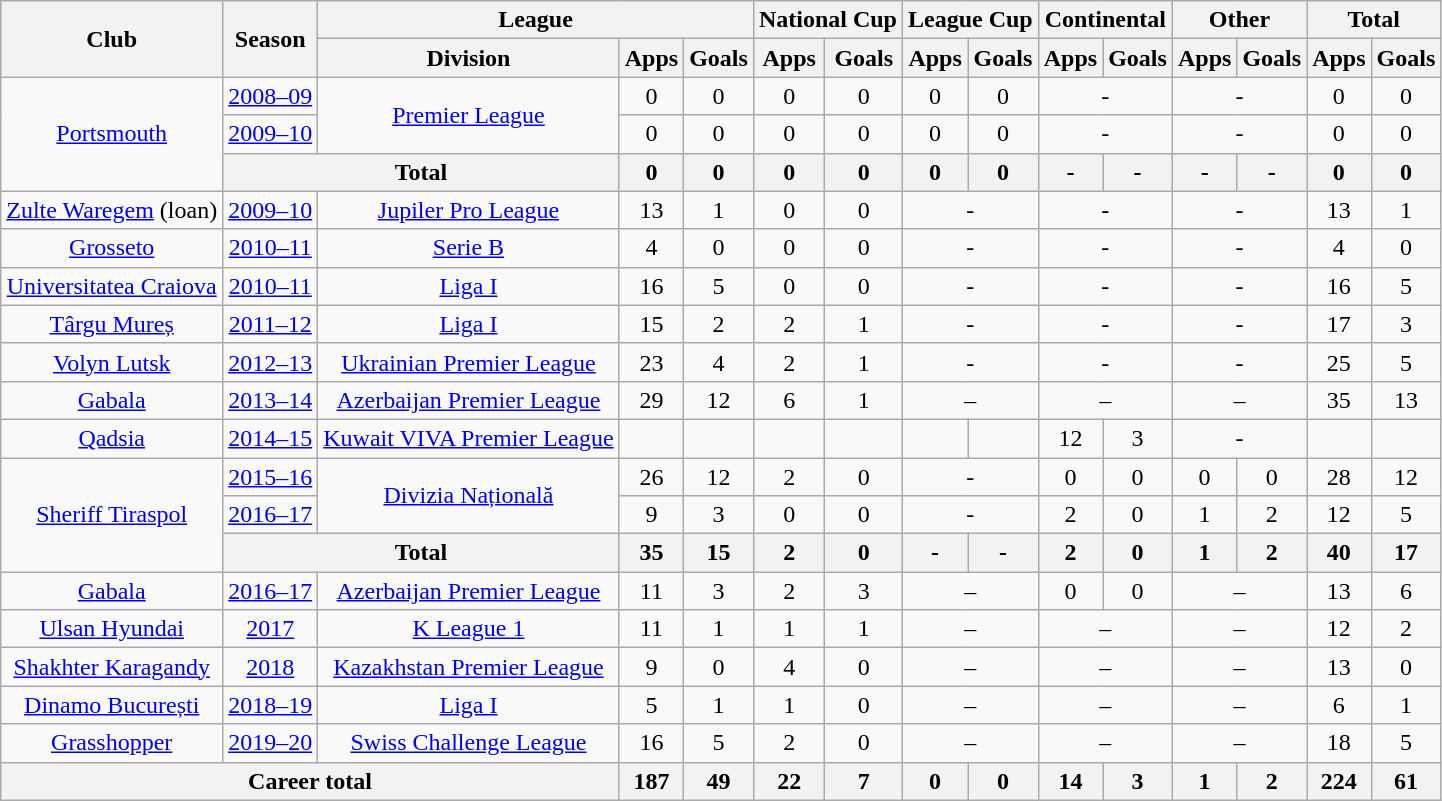<table class="wikitable" style="text-align: center;">
<tr>
<th rowspan="2">Club</th>
<th rowspan="2">Season</th>
<th colspan="3">League</th>
<th colspan="2">National Cup</th>
<th colspan="2">League Cup</th>
<th colspan="2">Continental</th>
<th colspan="2">Other</th>
<th colspan="2">Total</th>
</tr>
<tr>
<th>Division</th>
<th>Apps</th>
<th>Goals</th>
<th>Apps</th>
<th>Goals</th>
<th>Apps</th>
<th>Goals</th>
<th>Apps</th>
<th>Goals</th>
<th>Apps</th>
<th>Goals</th>
<th>Apps</th>
<th>Goals</th>
</tr>
<tr>
<td rowspan="3"><a href='#'>Portsmouth</a></td>
<td><a href='#'>2008–09</a></td>
<td rowspan="2"><a href='#'>Premier League</a></td>
<td>0</td>
<td>0</td>
<td>0</td>
<td>0</td>
<td>0</td>
<td>0</td>
<td colspan="2">-</td>
<td colspan="2">-</td>
<td>0</td>
<td>0</td>
</tr>
<tr>
<td><a href='#'>2009–10</a></td>
<td>0</td>
<td>0</td>
<td>0</td>
<td>0</td>
<td>0</td>
<td>0</td>
<td colspan="2">-</td>
<td colspan="2">-</td>
<td>0</td>
<td>0</td>
</tr>
<tr>
<th colspan="2">Total</th>
<th>0</th>
<th>0</th>
<th>0</th>
<th>0</th>
<th>0</th>
<th>0</th>
<th>-</th>
<th>-</th>
<th>-</th>
<th>-</th>
<th>0</th>
<th>0</th>
</tr>
<tr>
<td><a href='#'>Zulte Waregem</a> (loan)</td>
<td><a href='#'>2009–10</a></td>
<td><a href='#'>Jupiler Pro League</a></td>
<td>13</td>
<td>1</td>
<td>0</td>
<td>0</td>
<td colspan="2">-</td>
<td colspan="2">-</td>
<td colspan="2">-</td>
<td>13</td>
<td>1</td>
</tr>
<tr>
<td><a href='#'>Grosseto</a></td>
<td><a href='#'>2010–11</a></td>
<td><a href='#'>Serie B</a></td>
<td>4</td>
<td>0</td>
<td>0</td>
<td>0</td>
<td colspan="2">-</td>
<td colspan="2">-</td>
<td colspan="2">-</td>
<td>4</td>
<td>0</td>
</tr>
<tr>
<td><a href='#'>Universitatea Craiova</a></td>
<td><a href='#'>2010–11</a></td>
<td><a href='#'>Liga I</a></td>
<td>16</td>
<td>5</td>
<td>0</td>
<td>0</td>
<td colspan="2">-</td>
<td colspan="2">-</td>
<td colspan="2">-</td>
<td>16</td>
<td>5</td>
</tr>
<tr>
<td><a href='#'>Târgu Mureș</a></td>
<td><a href='#'>2011–12</a></td>
<td><a href='#'>Liga I</a></td>
<td>15</td>
<td>2</td>
<td>2</td>
<td>1</td>
<td colspan="2">-</td>
<td colspan="2">-</td>
<td colspan="2">-</td>
<td>17</td>
<td>3</td>
</tr>
<tr>
<td><a href='#'>Volyn Lutsk</a></td>
<td><a href='#'>2012–13</a></td>
<td><a href='#'>Ukrainian Premier League</a></td>
<td>23</td>
<td>4</td>
<td>2</td>
<td>1</td>
<td colspan="2">-</td>
<td colspan="2">-</td>
<td colspan="2">-</td>
<td>25</td>
<td>5</td>
</tr>
<tr>
<td><a href='#'>Gabala</a></td>
<td><a href='#'>2013–14</a></td>
<td><a href='#'>Azerbaijan Premier League</a></td>
<td>29</td>
<td>12</td>
<td>6</td>
<td>1</td>
<td colspan="2">–</td>
<td colspan="2">–</td>
<td colspan="2">–</td>
<td>35</td>
<td>13</td>
</tr>
<tr>
<td><a href='#'>Qadsia</a></td>
<td><a href='#'>2014–15</a></td>
<td><a href='#'>Kuwait VIVA Premier League</a></td>
<td></td>
<td></td>
<td></td>
<td></td>
<td></td>
<td></td>
<td>12</td>
<td>3</td>
<td colspan="2">-</td>
<td></td>
<td></td>
</tr>
<tr>
<td rowspan="3"><a href='#'>Sheriff Tiraspol</a></td>
<td><a href='#'>2015–16</a></td>
<td rowspan="2"><a href='#'>Divizia Națională</a></td>
<td>26</td>
<td>12</td>
<td>2</td>
<td>0</td>
<td colspan="2">-</td>
<td>0</td>
<td>0</td>
<td>0</td>
<td>0</td>
<td>28</td>
<td>12</td>
</tr>
<tr>
<td><a href='#'>2016–17</a></td>
<td>9</td>
<td>3</td>
<td>0</td>
<td>0</td>
<td colspan="2">-</td>
<td>2</td>
<td>0</td>
<td>1</td>
<td>2</td>
<td>12</td>
<td>5</td>
</tr>
<tr>
<th colspan="2">Total</th>
<th>35</th>
<th>15</th>
<th>2</th>
<th>0</th>
<th>-</th>
<th>-</th>
<th>2</th>
<th>0</th>
<th>1</th>
<th>2</th>
<th>40</th>
<th>17</th>
</tr>
<tr>
<td><a href='#'>Gabala</a></td>
<td><a href='#'>2016–17</a></td>
<td><a href='#'>Azerbaijan Premier League</a></td>
<td>11</td>
<td>3</td>
<td>2</td>
<td>3</td>
<td colspan="2">–</td>
<td>0</td>
<td>0</td>
<td colspan="2">–</td>
<td>13</td>
<td>6</td>
</tr>
<tr>
<td><a href='#'>Ulsan Hyundai</a></td>
<td><a href='#'>2017</a></td>
<td><a href='#'>K League 1</a></td>
<td>11</td>
<td>1</td>
<td>1</td>
<td>1</td>
<td colspan="2">–</td>
<td colspan="2">–</td>
<td colspan="2">–</td>
<td>12</td>
<td>2</td>
</tr>
<tr>
<td><a href='#'>Shakhter Karagandy</a></td>
<td><a href='#'>2018</a></td>
<td><a href='#'>Kazakhstan Premier League</a></td>
<td>9</td>
<td>0</td>
<td>4</td>
<td>0</td>
<td colspan="2">–</td>
<td colspan="2">–</td>
<td colspan="2">–</td>
<td>13</td>
<td>0</td>
</tr>
<tr>
<td><a href='#'>Dinamo București</a></td>
<td><a href='#'>2018–19</a></td>
<td><a href='#'>Liga I</a></td>
<td>5</td>
<td>1</td>
<td>1</td>
<td>0</td>
<td colspan="2">–</td>
<td colspan="2">–</td>
<td colspan="2">–</td>
<td>6</td>
<td>1</td>
</tr>
<tr>
<td><a href='#'>Grasshopper</a></td>
<td><a href='#'>2019–20</a></td>
<td><a href='#'>Swiss Challenge League</a></td>
<td>16</td>
<td>5</td>
<td>2</td>
<td>0</td>
<td colspan="2">–</td>
<td colspan="2">–</td>
<td colspan="2">–</td>
<td>18</td>
<td>5</td>
</tr>
<tr>
<th colspan="3">Career total</th>
<th>187</th>
<th>49</th>
<th>22</th>
<th>7</th>
<th>0</th>
<th>0</th>
<th>14</th>
<th>3</th>
<th>1</th>
<th>2</th>
<th>224</th>
<th>61</th>
</tr>
</table>
